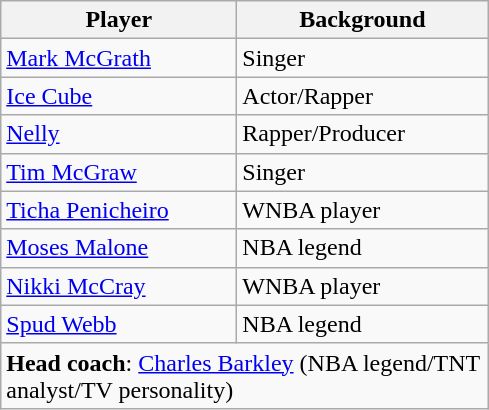<table class="wikitable">
<tr>
<th width=150>Player</th>
<th width=160>Background</th>
</tr>
<tr>
<td><a href='#'>Mark McGrath</a></td>
<td>Singer</td>
</tr>
<tr>
<td><a href='#'>Ice Cube</a></td>
<td>Actor/Rapper</td>
</tr>
<tr>
<td><a href='#'>Nelly</a></td>
<td>Rapper/Producer</td>
</tr>
<tr>
<td><a href='#'>Tim McGraw</a></td>
<td>Singer</td>
</tr>
<tr>
<td><a href='#'>Ticha Penicheiro</a></td>
<td>WNBA player</td>
</tr>
<tr>
<td><a href='#'>Moses Malone</a></td>
<td>NBA legend</td>
</tr>
<tr>
<td><a href='#'>Nikki McCray</a></td>
<td>WNBA player</td>
</tr>
<tr>
<td><a href='#'>Spud Webb</a></td>
<td>NBA legend</td>
</tr>
<tr>
<td colspan="2"><strong>Head coach</strong>: <a href='#'>Charles Barkley</a> (NBA legend/TNT analyst/TV personality)</td>
</tr>
</table>
